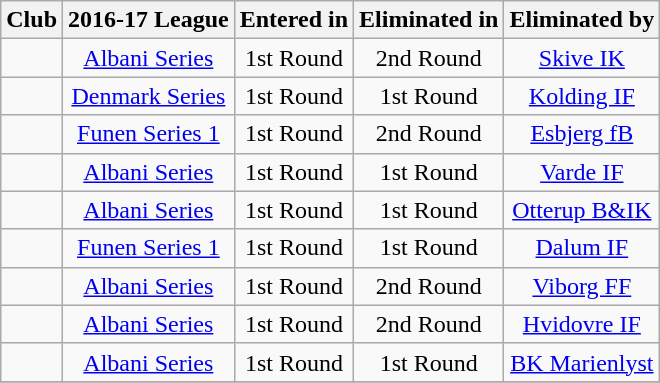<table class="wikitable sortable">
<tr>
<th>Club</th>
<th>2016-17 League</th>
<th>Entered in</th>
<th>Eliminated in</th>
<th>Eliminated by</th>
</tr>
<tr>
<td></td>
<td align="center"><a href='#'>Albani Series</a></td>
<td align="center">1st Round</td>
<td align="center">2nd Round</td>
<td align="center"><a href='#'>Skive IK</a></td>
</tr>
<tr>
<td></td>
<td align="center"><a href='#'>Denmark Series</a></td>
<td align="center">1st Round</td>
<td align="center">1st Round</td>
<td align="center"><a href='#'>Kolding IF</a></td>
</tr>
<tr>
<td></td>
<td align="center"><a href='#'>Funen Series 1</a></td>
<td align="center">1st Round</td>
<td align="center">2nd Round</td>
<td align="center"><a href='#'>Esbjerg fB</a></td>
</tr>
<tr>
<td></td>
<td align="center"><a href='#'>Albani Series</a></td>
<td align="center">1st Round</td>
<td align="center">1st Round</td>
<td align="center"><a href='#'>Varde IF</a></td>
</tr>
<tr>
<td></td>
<td align="center"><a href='#'>Albani Series</a></td>
<td align="center">1st Round</td>
<td align="center">1st Round</td>
<td align="center"><a href='#'>Otterup B&IK</a></td>
</tr>
<tr>
<td></td>
<td align="center"><a href='#'>Funen Series 1</a></td>
<td align="center">1st Round</td>
<td align="center">1st Round</td>
<td align="center"><a href='#'>Dalum IF</a></td>
</tr>
<tr>
<td></td>
<td align="center"><a href='#'>Albani Series</a></td>
<td align="center">1st Round</td>
<td align="center">2nd Round</td>
<td align="center"><a href='#'>Viborg FF</a></td>
</tr>
<tr>
<td></td>
<td align="center"><a href='#'>Albani Series</a></td>
<td align="center">1st Round</td>
<td align="center">2nd Round</td>
<td align="center"><a href='#'>Hvidovre IF</a></td>
</tr>
<tr>
<td></td>
<td align="center"><a href='#'>Albani Series</a></td>
<td align="center">1st Round</td>
<td align="center">1st Round</td>
<td align="center"><a href='#'>BK Marienlyst</a></td>
</tr>
<tr>
</tr>
</table>
